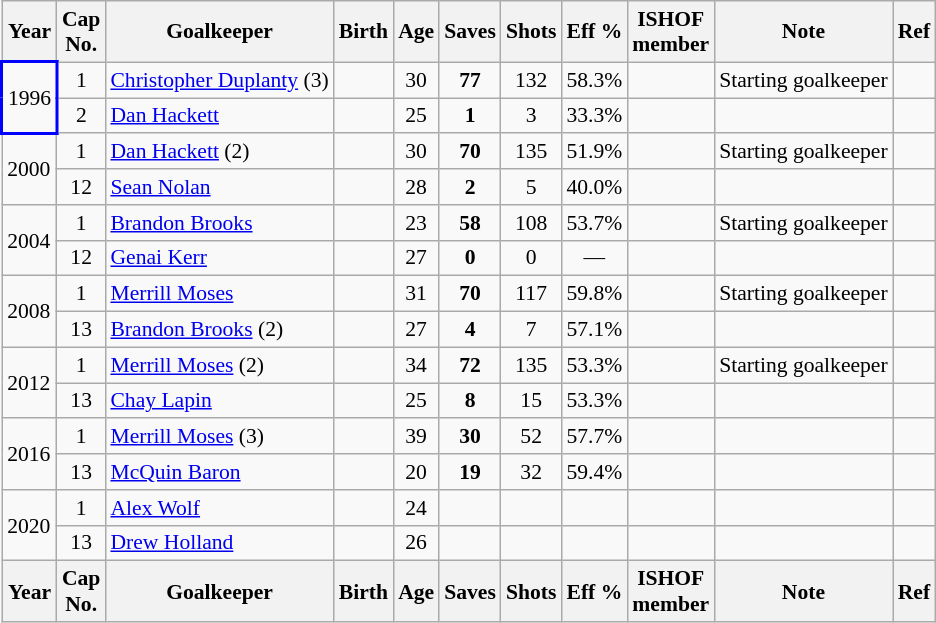<table class="wikitable sortable" style="text-align: center; font-size: 90%; margin-left: 1em;">
<tr>
<th>Year</th>
<th class="unsortable">Cap<br>No.</th>
<th>Goalkeeper</th>
<th>Birth</th>
<th>Age</th>
<th>Saves</th>
<th>Shots</th>
<th>Eff %</th>
<th>ISHOF<br>member</th>
<th>Note</th>
<th class="unsortable">Ref</th>
</tr>
<tr>
<td rowspan="2" style="border: 2px solid blue; text-align: left;">1996</td>
<td>1</td>
<td style="text-align: left;" data-sort-value="Duplanty, Christopher"><a href='#'>Christopher Duplanty</a> (3)</td>
<td></td>
<td>30</td>
<td><strong>77</strong></td>
<td>132</td>
<td>58.3%</td>
<td></td>
<td style="text-align: left;">Starting goalkeeper</td>
<td></td>
</tr>
<tr>
<td>2</td>
<td style="text-align: left;" data-sort-value="Hackett, Dan"><a href='#'>Dan Hackett</a></td>
<td></td>
<td>25</td>
<td><strong>1</strong></td>
<td>3</td>
<td>33.3%</td>
<td></td>
<td style="text-align: left;"></td>
<td></td>
</tr>
<tr>
<td rowspan="2" style="text-align: left;">2000</td>
<td>1</td>
<td style="text-align: left;" data-sort-value="Hackett, Dan"><a href='#'>Dan Hackett</a> (2)</td>
<td></td>
<td>30</td>
<td><strong>70</strong></td>
<td>135</td>
<td>51.9%</td>
<td></td>
<td style="text-align: left;">Starting goalkeeper</td>
<td></td>
</tr>
<tr>
<td>12</td>
<td style="text-align: left;" data-sort-value="Nolan, Sean"><a href='#'>Sean Nolan</a></td>
<td></td>
<td>28</td>
<td><strong>2</strong></td>
<td>5</td>
<td>40.0%</td>
<td></td>
<td style="text-align: left;"></td>
<td></td>
</tr>
<tr>
<td rowspan="2" style="text-align: left;">2004</td>
<td>1</td>
<td style="text-align: left;" data-sort-value="Brooks, Brandon"><a href='#'>Brandon Brooks</a></td>
<td></td>
<td>23</td>
<td><strong>58</strong></td>
<td>108</td>
<td>53.7%</td>
<td></td>
<td style="text-align: left;">Starting goalkeeper</td>
<td></td>
</tr>
<tr>
<td>12</td>
<td style="text-align: left;" data-sort-value="Kerr, Genai"><a href='#'>Genai Kerr</a></td>
<td></td>
<td>27</td>
<td><strong>0</strong></td>
<td>0</td>
<td>—</td>
<td></td>
<td style="text-align: left;"></td>
<td></td>
</tr>
<tr>
<td rowspan="2" style="text-align: left;">2008 </td>
<td>1</td>
<td style="text-align: left;" data-sort-value="Moses, Merrill"><a href='#'>Merrill Moses</a></td>
<td></td>
<td>31</td>
<td><strong>70</strong></td>
<td>117</td>
<td>59.8%</td>
<td></td>
<td style="text-align: left;">Starting goalkeeper</td>
<td></td>
</tr>
<tr>
<td>13</td>
<td style="text-align: left;" data-sort-value="Brooks, Brandon"><a href='#'>Brandon Brooks</a> (2)</td>
<td></td>
<td>27</td>
<td><strong>4</strong></td>
<td>7</td>
<td>57.1%</td>
<td></td>
<td style="text-align: left;"></td>
<td></td>
</tr>
<tr>
<td rowspan="2" style="text-align: left;">2012</td>
<td>1</td>
<td style="text-align: left;" data-sort-value="Moses, Merrill"><a href='#'>Merrill Moses</a> (2)</td>
<td></td>
<td>34</td>
<td><strong>72</strong></td>
<td>135</td>
<td>53.3%</td>
<td></td>
<td style="text-align: left;">Starting goalkeeper</td>
<td></td>
</tr>
<tr>
<td>13</td>
<td style="text-align: left;" data-sort-value="Lapin, Chay"><a href='#'>Chay Lapin</a></td>
<td></td>
<td>25</td>
<td><strong>8</strong></td>
<td>15</td>
<td>53.3%</td>
<td></td>
<td style="text-align: left;"></td>
<td></td>
</tr>
<tr>
<td rowspan="2" style="text-align: left;">2016</td>
<td>1</td>
<td style="text-align: left;" data-sort-value="Moses, Merrill"><a href='#'>Merrill Moses</a> (3)</td>
<td></td>
<td>39</td>
<td><strong>30</strong></td>
<td>52</td>
<td>57.7%</td>
<td></td>
<td style="text-align: left;"></td>
<td></td>
</tr>
<tr>
<td>13</td>
<td style="text-align: left;" data-sort-value="Baron, McQuin"><a href='#'>McQuin Baron</a></td>
<td></td>
<td>20</td>
<td><strong>19</strong></td>
<td>32</td>
<td>59.4%</td>
<td></td>
<td style="text-align: left;"></td>
<td></td>
</tr>
<tr>
<td rowspan="2" style="text-align: left;">2020</td>
<td>1</td>
<td style="text-align: left;" data-sort-value="Wolf, Alex"><a href='#'>Alex Wolf</a></td>
<td></td>
<td>24</td>
<td></td>
<td></td>
<td></td>
<td></td>
<td style="text-align: left;"></td>
<td></td>
</tr>
<tr>
<td>13</td>
<td style="text-align: left;" style="text-align: left;" data-sort-value="Holland, Drew"><a href='#'>Drew Holland</a></td>
<td></td>
<td>26</td>
<td></td>
<td></td>
<td></td>
<td></td>
<td style="text-align: left;"></td>
<td></td>
</tr>
<tr>
<th>Year</th>
<th>Cap<br>No.</th>
<th>Goalkeeper</th>
<th>Birth</th>
<th>Age</th>
<th>Saves</th>
<th>Shots</th>
<th>Eff %</th>
<th>ISHOF<br>member</th>
<th>Note</th>
<th>Ref</th>
</tr>
</table>
